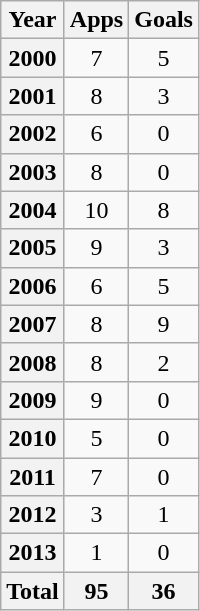<table class="wikitable sortable plainrowheaders" style="text-align: center">
<tr>
<th scope=col>Year</th>
<th scope=col>Apps</th>
<th scope=col>Goals</th>
</tr>
<tr>
<th scope=row style="text-align: center">2000</th>
<td>7</td>
<td>5</td>
</tr>
<tr>
<th scope=row style="text-align: center">2001</th>
<td>8</td>
<td>3</td>
</tr>
<tr>
<th scope=row style="text-align: center">2002</th>
<td>6</td>
<td>0</td>
</tr>
<tr>
<th scope=row style="text-align: center">2003</th>
<td>8</td>
<td>0</td>
</tr>
<tr>
<th scope=row style="text-align: center">2004</th>
<td>10</td>
<td>8</td>
</tr>
<tr>
<th scope=row style="text-align: center">2005</th>
<td>9</td>
<td>3</td>
</tr>
<tr>
<th scope=row style="text-align: center">2006</th>
<td>6</td>
<td>5</td>
</tr>
<tr>
<th scope=row style="text-align: center">2007</th>
<td>8</td>
<td>9</td>
</tr>
<tr>
<th scope=row style="text-align: center">2008</th>
<td>8</td>
<td>2</td>
</tr>
<tr>
<th scope=row style="text-align: center">2009</th>
<td>9</td>
<td>0</td>
</tr>
<tr>
<th scope=row style="text-align: center">2010</th>
<td>5</td>
<td>0</td>
</tr>
<tr>
<th scope=row style="text-align: center">2011</th>
<td>7</td>
<td>0</td>
</tr>
<tr>
<th scope=row style="text-align: center">2012</th>
<td>3</td>
<td>1</td>
</tr>
<tr>
<th scope=row style="text-align: center">2013</th>
<td>1</td>
<td>0</td>
</tr>
<tr>
<th>Total</th>
<th>95</th>
<th>36</th>
</tr>
</table>
